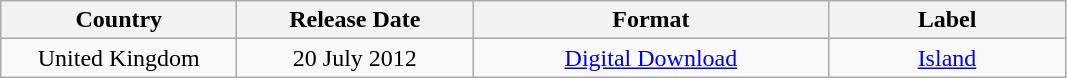<table class="wikitable" style="text-align: center;">
<tr>
<th style="width: 150px;">Country</th>
<th style="width: 150px;">Release Date</th>
<th style="width: 230px;">Format</th>
<th style="width: 150px;">Label</th>
</tr>
<tr>
<td>United Kingdom</td>
<td>20 July 2012</td>
<td><a href='#'>Digital Download</a></td>
<td><a href='#'>Island</a></td>
</tr>
</table>
